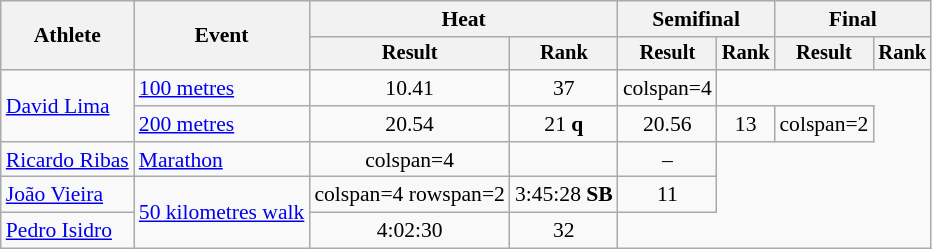<table class="wikitable" style="font-size:90%">
<tr>
<th rowspan="2">Athlete</th>
<th rowspan="2">Event</th>
<th colspan="2">Heat</th>
<th colspan="2">Semifinal</th>
<th colspan="2">Final</th>
</tr>
<tr style="font-size:95%">
<th>Result</th>
<th>Rank</th>
<th>Result</th>
<th>Rank</th>
<th>Result</th>
<th>Rank</th>
</tr>
<tr style=text-align:center>
<td style=text-align:left rowspan=2><a href='#'>David Lima</a></td>
<td style=text-align:left><a href='#'>100 metres</a></td>
<td>10.41</td>
<td>37</td>
<td>colspan=4 </td>
</tr>
<tr style=text-align:center>
<td style=text-align:left><a href='#'>200 metres</a></td>
<td>20.54</td>
<td>21 <strong>q</strong></td>
<td>20.56</td>
<td>13</td>
<td>colspan=2 </td>
</tr>
<tr style=text-align:center>
<td style=text-align:left><a href='#'>Ricardo Ribas</a></td>
<td style=text-align:left><a href='#'>Marathon</a></td>
<td>colspan=4 </td>
<td></td>
<td>–</td>
</tr>
<tr style=text-align:center>
<td style=text-align:left><a href='#'>João Vieira</a></td>
<td style=text-align:left rowspan=2><a href='#'>50 kilometres walk</a></td>
<td>colspan=4 rowspan=2 </td>
<td>3:45:28 <strong>SB</strong></td>
<td>11</td>
</tr>
<tr style=text-align:center>
<td style=text-align:left><a href='#'>Pedro Isidro</a></td>
<td>4:02:30</td>
<td>32</td>
</tr>
</table>
